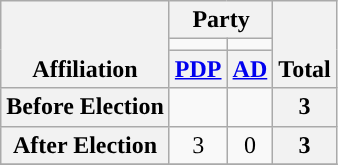<table class=wikitable style="text-align:center">
<tr style="vertical-align:bottom;">
<th rowspan=3>Affiliation</th>
<th colspan=2>Party</th>
<th rowspan=3>Total</th>
</tr>
<tr>
<td style="background-color:"></td>
<td style="background-color:"></td>
</tr>
<tr>
<th><a href='#'>PDP</a></th>
<th><a href='#'>AD</a></th>
</tr>
<tr>
<th>Before Election</th>
<td></td>
<td></td>
<th>3</th>
</tr>
<tr>
<th>After Election</th>
<td>3</td>
<td>0</td>
<th>3</th>
</tr>
<tr>
</tr>
</table>
